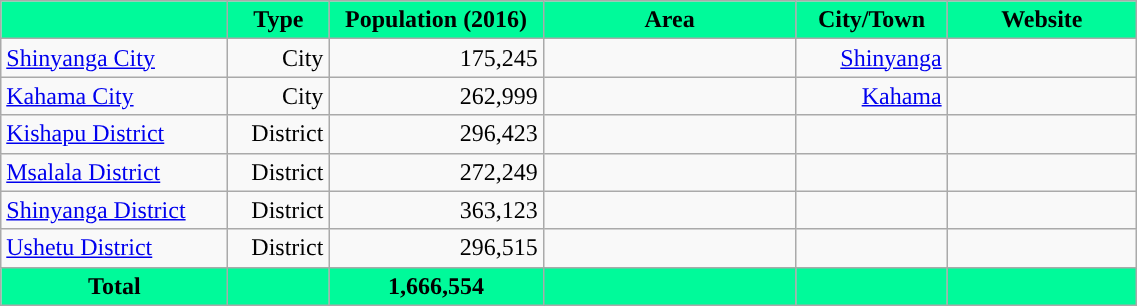<table class="wikitable sortable" style="text-align:right">
<tr>
<th style="width: 18%;background-color:MediumSpringGreen"" class=unsortable></th>
<th scope=col style="width: 8%;background-color:MediumSpringGreen"">Type</th>
<th scope=col style="width: 17%;background-color:MediumSpringGreen">Population (2016)</th>
<th scope=col style="width: 20%;background-color:MediumSpringGreen"">Area</th>
<th scope=col style="width: 12%;background-color:MediumSpringGreen" class=unsortable>City/Town</th>
<th scope=col style="width: 15%;background-color:MediumSpringGreen" class=unsortable>Website</th>
</tr>
<tr>
<td style="text-align:left;"><a href='#'>Shinyanga City</a></td>
<td>City</td>
<td>175,245</td>
<td></td>
<td><a href='#'>Shinyanga</a></td>
<td></td>
</tr>
<tr>
<td style="text-align:left;"><a href='#'>Kahama City</a></td>
<td>City</td>
<td>262,999</td>
<td></td>
<td><a href='#'>Kahama</a></td>
<td></td>
</tr>
<tr>
<td style="text-align:left;"><a href='#'>Kishapu District</a></td>
<td>District</td>
<td>296,423</td>
<td></td>
<td></td>
<td></td>
</tr>
<tr>
<td style="text-align:left;"><a href='#'>Msalala District</a></td>
<td>District</td>
<td>272,249</td>
<td></td>
<td></td>
<td></td>
</tr>
<tr>
<td style="text-align:left;"><a href='#'>Shinyanga District</a></td>
<td>District</td>
<td>363,123</td>
<td></td>
<td></td>
<td></td>
</tr>
<tr>
<td style="text-align:left;"><a href='#'>Ushetu District</a></td>
<td>District</td>
<td>296,515</td>
<td></td>
<td></td>
<td></td>
</tr>
<tr>
<th style="background-color:MediumSpringGreen">Total</th>
<th style="background-color:MediumSpringGreen"></th>
<th style="background-color:MediumSpringGreen">1,666,554</th>
<th style="background-color:MediumSpringGreen"></th>
<th style="background-color:MediumSpringGreen"></th>
<th style="background-color:MediumSpringGreen"></th>
</tr>
</table>
